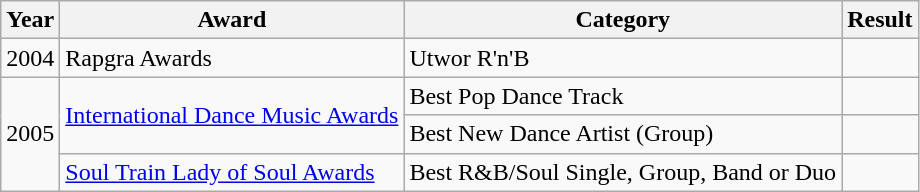<table class="wikitable">
<tr>
<th>Year</th>
<th>Award</th>
<th>Category</th>
<th>Result</th>
</tr>
<tr>
<td>2004</td>
<td>Rapgra Awards</td>
<td>Utwor R'n'B</td>
<td></td>
</tr>
<tr>
<td rowspan="3">2005</td>
<td rowspan="2"><a href='#'>International Dance Music Awards</a></td>
<td>Best Pop Dance Track</td>
<td></td>
</tr>
<tr>
<td>Best New Dance Artist (Group)</td>
<td></td>
</tr>
<tr>
<td><a href='#'>Soul Train Lady of Soul Awards</a></td>
<td>Best R&B/Soul Single, Group, Band or Duo</td>
<td></td>
</tr>
</table>
